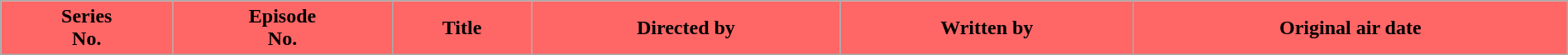<table class="wikitable plainrowheaders" style="width:100%;">
<tr>
<th style="background:#f66;">Series<br>No.</th>
<th style="background:#f66;">Episode<br>No.</th>
<th style="background:#f66;">Title</th>
<th style="background:#f66;">Directed by</th>
<th style="background:#f66;">Written by</th>
<th style="background:#f66;">Original air date<br>





</th>
</tr>
</table>
